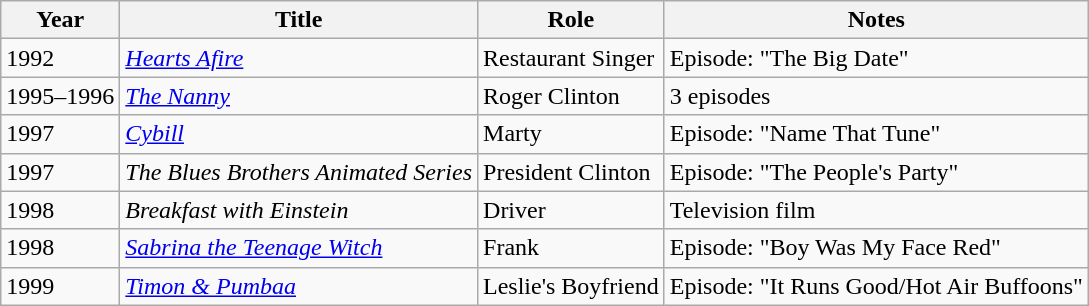<table class="wikitable sortable">
<tr>
<th>Year</th>
<th>Title</th>
<th>Role</th>
<th>Notes</th>
</tr>
<tr>
<td>1992</td>
<td><em><a href='#'>Hearts Afire</a></em></td>
<td>Restaurant Singer</td>
<td>Episode: "The Big Date"</td>
</tr>
<tr>
<td>1995–1996</td>
<td><em><a href='#'>The Nanny</a></em></td>
<td>Roger Clinton</td>
<td>3 episodes</td>
</tr>
<tr>
<td>1997</td>
<td><em><a href='#'>Cybill</a></em></td>
<td>Marty</td>
<td>Episode: "Name That Tune"</td>
</tr>
<tr>
<td>1997</td>
<td><em>The Blues Brothers Animated Series</em></td>
<td>President Clinton</td>
<td>Episode: "The People's Party"</td>
</tr>
<tr>
<td>1998</td>
<td><em>Breakfast with Einstein</em></td>
<td>Driver</td>
<td>Television film</td>
</tr>
<tr>
<td>1998</td>
<td><a href='#'><em>Sabrina the Teenage Witch</em></a></td>
<td>Frank</td>
<td>Episode: "Boy Was My Face Red"</td>
</tr>
<tr>
<td>1999</td>
<td><a href='#'><em>Timon & Pumbaa</em></a></td>
<td>Leslie's Boyfriend</td>
<td>Episode: "It Runs Good/Hot Air Buffoons"</td>
</tr>
</table>
